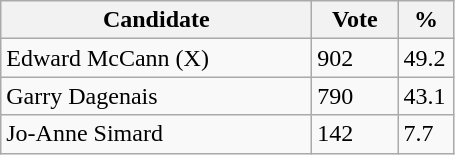<table class="wikitable">
<tr>
<th bgcolor="#DDDDFF" width="200px">Candidate</th>
<th bgcolor="#DDDDFF" width="50px">Vote</th>
<th bgcolor="#DDDDFF" width="30px">%</th>
</tr>
<tr>
<td>Edward McCann (X)</td>
<td>902</td>
<td>49.2</td>
</tr>
<tr>
<td>Garry Dagenais</td>
<td>790</td>
<td>43.1</td>
</tr>
<tr>
<td>Jo-Anne Simard</td>
<td>142</td>
<td>7.7</td>
</tr>
</table>
